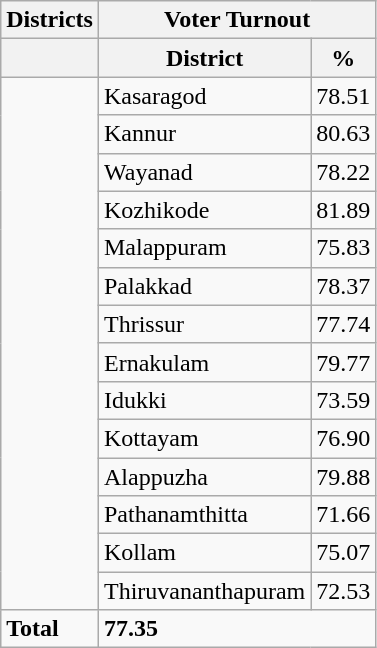<table class="wikitable">
<tr>
<th>Districts</th>
<th colspan="4">Voter Turnout</th>
</tr>
<tr>
<th></th>
<th>District</th>
<th colspan="2">%</th>
</tr>
<tr>
<td rowspan ="14"></td>
<td>Kasaragod</td>
<td>78.51</td>
</tr>
<tr>
<td>Kannur</td>
<td>80.63</td>
</tr>
<tr>
<td>Wayanad</td>
<td>78.22</td>
</tr>
<tr>
<td>Kozhikode</td>
<td>81.89</td>
</tr>
<tr>
<td>Malappuram</td>
<td>75.83</td>
</tr>
<tr>
<td>Palakkad</td>
<td>78.37</td>
</tr>
<tr>
<td>Thrissur</td>
<td>77.74</td>
</tr>
<tr>
<td>Ernakulam</td>
<td>79.77</td>
</tr>
<tr>
<td>Idukki</td>
<td>73.59</td>
</tr>
<tr>
<td>Kottayam</td>
<td>76.90</td>
</tr>
<tr>
<td>Alappuzha</td>
<td>79.88</td>
</tr>
<tr>
<td>Pathanamthitta</td>
<td>71.66</td>
</tr>
<tr>
<td>Kollam</td>
<td>75.07</td>
</tr>
<tr>
<td>Thiruvananthapuram</td>
<td>72.53</td>
</tr>
<tr>
<td><strong>Total</strong></td>
<td colspan="2"><strong>77.35</strong></td>
</tr>
</table>
